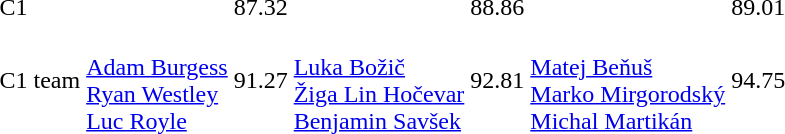<table>
<tr>
<td>C1</td>
<td></td>
<td>87.32</td>
<td></td>
<td>88.86</td>
<td></td>
<td>89.01</td>
</tr>
<tr>
<td>C1 team</td>
<td><br><a href='#'>Adam Burgess</a><br><a href='#'>Ryan Westley</a><br><a href='#'>Luc Royle</a></td>
<td>91.27</td>
<td><br><a href='#'>Luka Božič</a><br><a href='#'>Žiga Lin Hočevar</a><br><a href='#'>Benjamin Savšek</a></td>
<td>92.81</td>
<td><br><a href='#'>Matej Beňuš</a><br><a href='#'>Marko Mirgorodský</a><br><a href='#'>Michal Martikán</a></td>
<td>94.75</td>
</tr>
</table>
